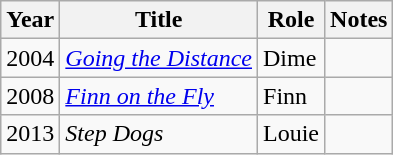<table class="wikitable sortable">
<tr>
<th>Year</th>
<th>Title</th>
<th>Role</th>
<th class="unsortable">Notes</th>
</tr>
<tr>
<td>2004</td>
<td><em><a href='#'>Going the Distance</a></em></td>
<td>Dime</td>
<td></td>
</tr>
<tr>
<td>2008</td>
<td><em><a href='#'>Finn on the Fly</a></em></td>
<td>Finn</td>
<td></td>
</tr>
<tr>
<td>2013</td>
<td><em>Step Dogs</em></td>
<td>Louie</td>
<td></td>
</tr>
</table>
